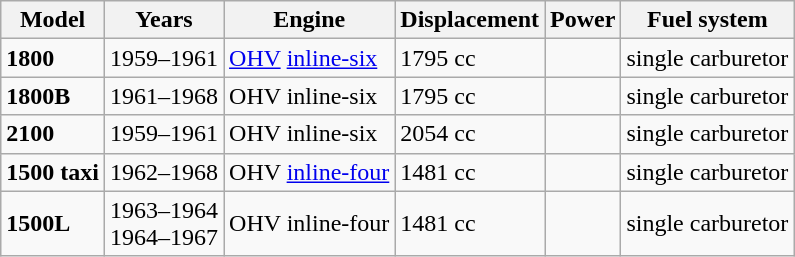<table class="wikitable">
<tr>
<th>Model</th>
<th>Years</th>
<th>Engine</th>
<th>Displacement</th>
<th>Power</th>
<th>Fuel system</th>
</tr>
<tr>
<td><strong>1800</strong></td>
<td>1959–1961</td>
<td><a href='#'>OHV</a> <a href='#'>inline-six</a></td>
<td>1795 cc</td>
<td></td>
<td>single carburetor</td>
</tr>
<tr>
<td><strong>1800B</strong></td>
<td>1961–1968</td>
<td>OHV inline-six</td>
<td>1795 cc</td>
<td></td>
<td>single carburetor</td>
</tr>
<tr>
<td><strong>2100</strong></td>
<td>1959–1961</td>
<td>OHV inline-six</td>
<td>2054 cc</td>
<td></td>
<td>single carburetor</td>
</tr>
<tr>
<td><strong>1500 taxi</strong></td>
<td>1962–1968</td>
<td>OHV <a href='#'>inline-four</a></td>
<td>1481 cc</td>
<td></td>
<td>single carburetor</td>
</tr>
<tr>
<td><strong>1500L</strong></td>
<td>1963–1964<br>1964–1967</td>
<td>OHV inline-four</td>
<td>1481 cc</td>
<td><br></td>
<td>single carburetor</td>
</tr>
</table>
